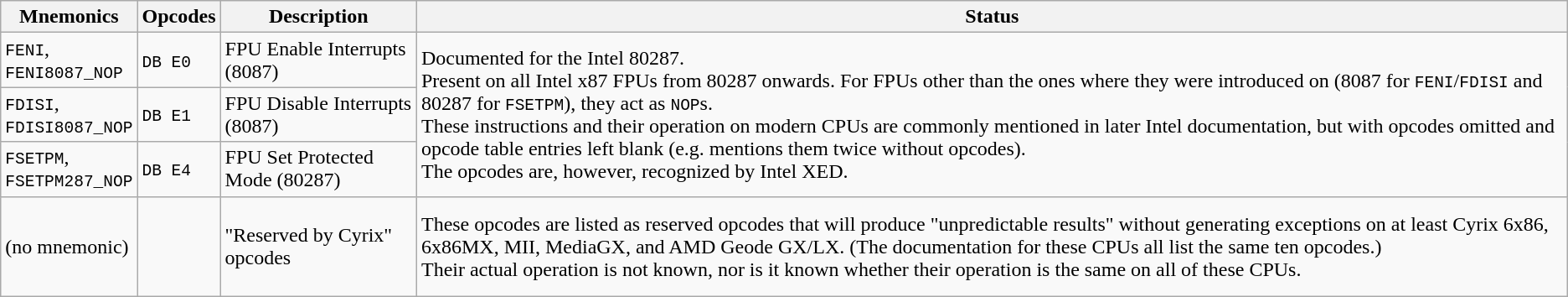<table class="wikitable sortable">
<tr>
<th>Mnemonics</th>
<th>Opcodes</th>
<th>Description</th>
<th>Status</th>
</tr>
<tr>
<td><code>FENI</code>,<br><code>FENI8087_NOP</code></td>
<td><code>DB E0</code></td>
<td>FPU Enable Interrupts (8087)</td>
<td rowspan="3">Documented for the Intel 80287.<br>Present on all Intel x87 FPUs from 80287 onwards. For FPUs other than the ones where they were introduced on (8087 for <code>FENI</code>/<code>FDISI</code> and 80287 for <code>FSETPM</code>), they act as <code>NOP</code>s.<br>These instructions and their operation on modern CPUs are commonly mentioned in later Intel documentation, but with opcodes omitted and opcode table entries left blank (e.g.  mentions them twice without opcodes).<br>The opcodes are, however, recognized by Intel XED.</td>
</tr>
<tr>
<td><code>FDISI</code>,<br><code>FDISI8087_NOP</code></td>
<td><code>DB E1</code></td>
<td>FPU Disable Interrupts (8087)</td>
</tr>
<tr>
<td><code>FSETPM</code>,<br><code>FSETPM287_NOP</code></td>
<td><code>DB E4</code></td>
<td>FPU Set Protected Mode (80287)</td>
</tr>
<tr>
<td>(no mnemonic)</td>
<td><br><br><br><br></td>
<td>"Reserved by Cyrix" opcodes</td>
<td>These opcodes are listed as reserved opcodes that will produce "unpredictable results" without generating exceptions on at least Cyrix 6x86, 6x86MX, MII, MediaGX, and AMD Geode GX/LX. (The documentation for these CPUs all list the same ten opcodes.)<br>Their actual operation is not known, nor is it known whether their operation is the same on all of these CPUs.</td>
</tr>
</table>
